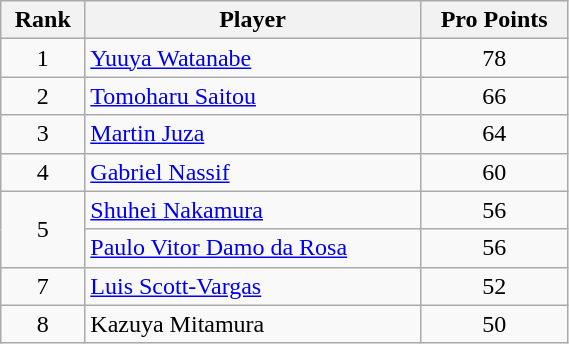<table class="wikitable" width=30%>
<tr>
<th>Rank</th>
<th>Player</th>
<th>Pro Points</th>
</tr>
<tr>
<td align=center>1</td>
<td> <a href='#'>Yuuya Watanabe</a></td>
<td align=center>78</td>
</tr>
<tr>
<td align=center>2</td>
<td> <a href='#'>Tomoharu Saitou</a></td>
<td align=center>66</td>
</tr>
<tr>
<td align=center>3</td>
<td> <a href='#'>Martin Juza</a></td>
<td align=center>64</td>
</tr>
<tr>
<td align=center>4</td>
<td> <a href='#'>Gabriel Nassif</a></td>
<td align=center>60</td>
</tr>
<tr>
<td align=center rowspan=2>5</td>
<td> <a href='#'>Shuhei Nakamura</a></td>
<td align=center>56</td>
</tr>
<tr>
<td> <a href='#'>Paulo Vitor Damo da Rosa</a></td>
<td align=center>56</td>
</tr>
<tr>
<td align=center>7</td>
<td> <a href='#'>Luis Scott-Vargas</a></td>
<td align=center>52</td>
</tr>
<tr>
<td align=center>8</td>
<td> Kazuya Mitamura</td>
<td align=center>50</td>
</tr>
</table>
